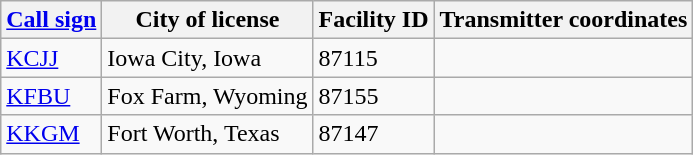<table class="wikitable sortable">
<tr>
<th><a href='#'>Call sign</a></th>
<th>City of license</th>
<th>Facility ID</th>
<th>Transmitter coordinates</th>
</tr>
<tr>
<td><a href='#'>KCJJ</a></td>
<td>Iowa City, Iowa</td>
<td>87115</td>
<td></td>
</tr>
<tr>
<td><a href='#'>KFBU</a></td>
<td>Fox Farm, Wyoming</td>
<td>87155</td>
<td></td>
</tr>
<tr>
<td><a href='#'>KKGM</a></td>
<td>Fort Worth, Texas</td>
<td>87147</td>
<td></td>
</tr>
</table>
